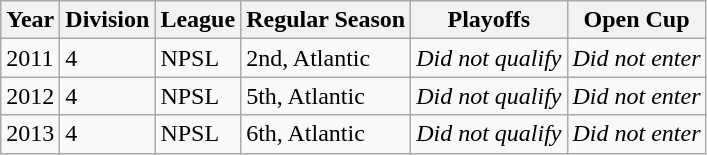<table class="wikitable">
<tr>
<th>Year</th>
<th>Division</th>
<th>League</th>
<th>Regular Season</th>
<th>Playoffs</th>
<th>Open Cup</th>
</tr>
<tr>
<td>2011</td>
<td>4</td>
<td>NPSL</td>
<td>2nd, Atlantic</td>
<td><em>Did not qualify</em></td>
<td><em>Did not enter</em></td>
</tr>
<tr>
<td>2012</td>
<td>4</td>
<td>NPSL</td>
<td>5th, Atlantic</td>
<td><em>Did not qualify</em></td>
<td><em>Did not enter</em></td>
</tr>
<tr>
<td>2013</td>
<td>4</td>
<td>NPSL</td>
<td>6th, Atlantic</td>
<td><em>Did not qualify</em></td>
<td><em>Did not enter</em></td>
</tr>
</table>
